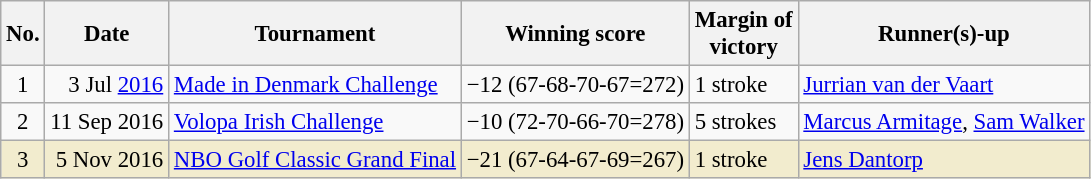<table class="wikitable" style="font-size:95%;">
<tr>
<th>No.</th>
<th>Date</th>
<th>Tournament</th>
<th>Winning score</th>
<th>Margin of<br>victory</th>
<th>Runner(s)-up</th>
</tr>
<tr>
<td align=center>1</td>
<td align=right>3 Jul <a href='#'>2016</a></td>
<td><a href='#'>Made in Denmark Challenge</a></td>
<td>−12 (67-68-70-67=272)</td>
<td>1 stroke</td>
<td> <a href='#'>Jurrian van der Vaart</a></td>
</tr>
<tr>
<td align=center>2</td>
<td align=right>11 Sep 2016</td>
<td><a href='#'>Volopa Irish Challenge</a></td>
<td>−10 (72-70-66-70=278)</td>
<td>5 strokes</td>
<td> <a href='#'>Marcus Armitage</a>,  <a href='#'>Sam Walker</a></td>
</tr>
<tr style="background:#f2ecce;">
<td align=center>3</td>
<td align=right>5 Nov 2016</td>
<td><a href='#'>NBO Golf Classic Grand Final</a></td>
<td>−21 (67-64-67-69=267)</td>
<td>1 stroke</td>
<td> <a href='#'>Jens Dantorp</a></td>
</tr>
</table>
